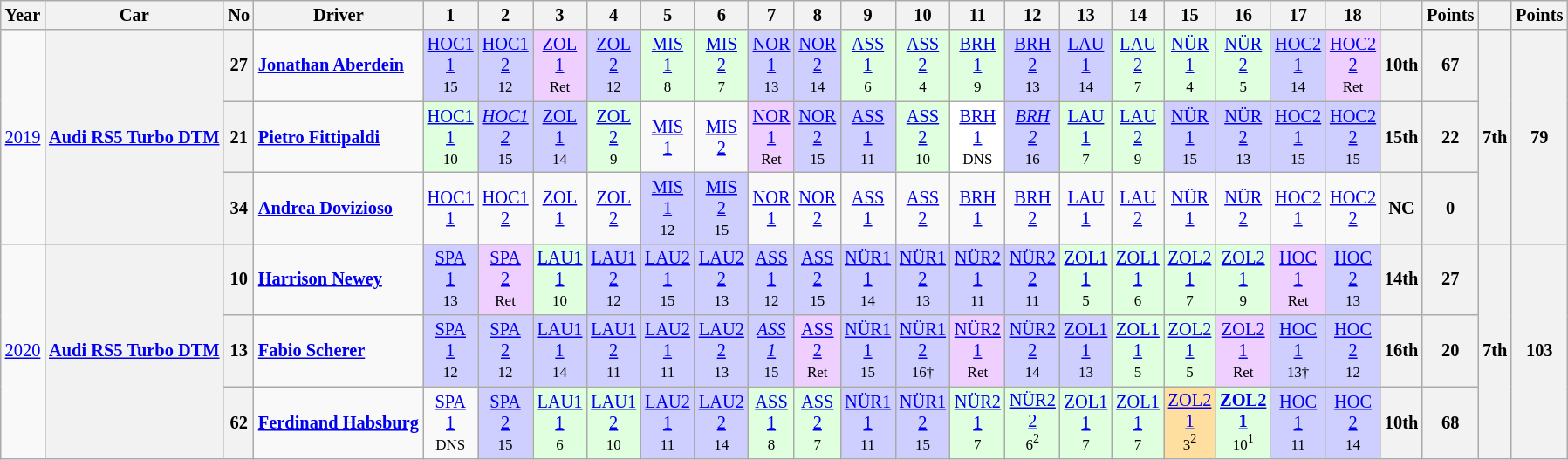<table class="wikitable" style="text-align:center; font-size:85%">
<tr>
<th>Year</th>
<th>Car</th>
<th>No</th>
<th>Driver</th>
<th>1</th>
<th>2</th>
<th>3</th>
<th>4</th>
<th>5</th>
<th>6</th>
<th>7</th>
<th>8</th>
<th>9</th>
<th>10</th>
<th>11</th>
<th>12</th>
<th>13</th>
<th>14</th>
<th>15</th>
<th>16</th>
<th>17</th>
<th>18</th>
<th></th>
<th>Points</th>
<th></th>
<th>Points</th>
</tr>
<tr>
<td rowspan=3><a href='#'>2019</a></td>
<th rowspan=3><a href='#'>Audi RS5 Turbo DTM</a></th>
<th>27</th>
<td align="left"><strong> <a href='#'>Jonathan Aberdein</a></strong></td>
<td style="background:#cfcfff;"><a href='#'>HOC1<br>1</a><br><small>15</small></td>
<td style="background:#cfcfff;"><a href='#'>HOC1<br>2</a><br><small>12</small></td>
<td style="background:#efcfff;"><a href='#'>ZOL<br>1</a><br><small>Ret</small></td>
<td style="background:#cfcfff;"><a href='#'>ZOL<br>2</a><br><small>12</small></td>
<td style="background:#dfffdf;"><a href='#'>MIS<br>1</a><br><small>8</small></td>
<td style="background:#dfffdf;"><a href='#'>MIS<br>2</a><br><small>7</small></td>
<td style="background:#cfcfff;"><a href='#'>NOR<br>1</a><br><small>13</small></td>
<td style="background:#cfcfff;"><a href='#'>NOR<br>2</a><br><small>14</small></td>
<td style="background:#dfffdf;"><a href='#'>ASS<br>1</a><br><small>6</small></td>
<td style="background:#dfffdf;"><a href='#'>ASS<br>2</a><br><small>4</small></td>
<td style="background:#dfffdf;"><a href='#'>BRH<br>1</a><br><small>9</small></td>
<td style="background:#cfcfff;"><a href='#'>BRH<br>2</a><br><small>13</small></td>
<td style="background:#cfcfff;"><a href='#'>LAU<br>1</a><br><small>14</small></td>
<td style="background:#dfffdf;"><a href='#'>LAU<br>2</a><br><small>7</small></td>
<td style="background:#dfffdf;"><a href='#'>NÜR<br>1</a><br><small>4</small></td>
<td style="background:#dfffdf;"><a href='#'>NÜR<br>2</a><br><small>5</small></td>
<td style="background:#cfcfff;"><a href='#'>HOC2<br>1</a><br><small>14</small></td>
<td style="background:#efcfff;"><a href='#'>HOC2<br>2</a><br><small>Ret</small></td>
<th>10th</th>
<th>67</th>
<th rowspan=3>7th</th>
<th rowspan=3>79</th>
</tr>
<tr>
<th>21</th>
<td align="left"><strong> <a href='#'>Pietro Fittipaldi</a></strong></td>
<td style="background:#dfffdf;"><a href='#'>HOC1<br>1</a><br><small>10</small></td>
<td style="background:#cfcfff;"><em><a href='#'>HOC1<br>2</a></em><br><small>15</small></td>
<td style="background:#cfcfff;"><a href='#'>ZOL<br>1</a><br><small>14</small></td>
<td style="background:#dfffdf;"><a href='#'>ZOL<br>2</a><br><small>9</small></td>
<td><a href='#'>MIS<br>1</a></td>
<td><a href='#'>MIS<br>2</a></td>
<td style="background:#efcfff;"><a href='#'>NOR<br>1</a><br><small>Ret</small></td>
<td style="background:#cfcfff;"><a href='#'>NOR<br>2</a><br><small>15</small></td>
<td style="background:#cfcfff;"><a href='#'>ASS<br>1</a><br><small>11</small></td>
<td style="background:#dfffdf;"><a href='#'>ASS<br>2</a><br><small>10</small></td>
<td style="background:#ffffff;"><a href='#'>BRH<br>1</a><br><small>DNS</small></td>
<td style="background:#cfcfff;"><em><a href='#'>BRH<br>2</a></em><br><small>16</small></td>
<td style="background:#dfffdf;"><a href='#'>LAU<br>1</a><br><small>7</small></td>
<td style="background:#dfffdf;"><a href='#'>LAU<br>2</a><br><small>9</small></td>
<td style="background:#cfcfff;"><a href='#'>NÜR<br>1</a><br><small>15</small></td>
<td style="background:#cfcfff;"><a href='#'>NÜR<br>2</a><br><small>13</small></td>
<td style="background:#cfcfff;"><a href='#'>HOC2<br>1</a><br><small>15</small></td>
<td style="background:#cfcfff;"><a href='#'>HOC2<br>2</a><br><small>15</small></td>
<th>15th</th>
<th>22</th>
</tr>
<tr>
<th>34</th>
<td align="left"><strong> <a href='#'>Andrea Dovizioso</a></strong></td>
<td><a href='#'>HOC1<br>1</a><br></td>
<td><a href='#'>HOC1<br>2</a><br></td>
<td><a href='#'>ZOL<br>1</a><br></td>
<td><a href='#'>ZOL<br>2</a><br></td>
<td style="background:#cfcfff;"><a href='#'>MIS<br>1</a><br><small>12</small></td>
<td style="background:#cfcfff;"><a href='#'>MIS<br>2</a><br><small>15</small></td>
<td><a href='#'>NOR<br>1</a><br></td>
<td><a href='#'>NOR<br>2</a><br></td>
<td><a href='#'>ASS<br>1</a><br></td>
<td><a href='#'>ASS<br>2</a><br></td>
<td><a href='#'>BRH<br>1</a><br></td>
<td><a href='#'>BRH<br>2</a><br></td>
<td><a href='#'>LAU<br>1</a><br></td>
<td><a href='#'>LAU<br>2</a><br></td>
<td><a href='#'>NÜR<br>1</a><br></td>
<td><a href='#'>NÜR<br>2</a><br></td>
<td><a href='#'>HOC2<br>1</a><br></td>
<td><a href='#'>HOC2<br>2</a><br></td>
<th>NC</th>
<th>0</th>
</tr>
<tr>
<td rowspan=3><a href='#'>2020</a></td>
<th rowspan=3><a href='#'>Audi RS5 Turbo DTM</a></th>
<th>10</th>
<td align="left"><strong> <a href='#'>Harrison Newey</a></strong></td>
<td style="background:#cfcfff;"><a href='#'>SPA<br>1</a><br><small>13</small></td>
<td style="background:#efcfff;"><a href='#'>SPA<br>2</a><br><small>Ret</small></td>
<td style="background:#dfffdf;"><a href='#'>LAU1<br>1</a><br><small>10</small></td>
<td style="background:#cfcfff;"><a href='#'>LAU1<br>2</a><br><small>12</small></td>
<td style="background:#cfcfff;"><a href='#'>LAU2<br>1</a><br><small>15</small></td>
<td style="background:#cfcfff;"><a href='#'>LAU2<br>2</a><br><small>13</small></td>
<td style="background:#cfcfff;"><a href='#'>ASS<br>1</a><br><small>12</small></td>
<td style="background:#cfcfff;"><a href='#'>ASS<br>2</a><br><small>15</small></td>
<td style="background:#cfcfff;"><a href='#'>NÜR1<br>1</a><br><small>14</small></td>
<td style="background:#cfcfff;"><a href='#'>NÜR1<br>2</a><br><small>13</small></td>
<td style="background:#cfcfff;"><a href='#'>NÜR2<br>1</a><br><small>11</small></td>
<td style="background:#cfcfff;"><a href='#'>NÜR2<br>2</a><br><small>11</small></td>
<td style="background:#dfffdf ;"><a href='#'>ZOL1<br>1</a><br><small>5</small></td>
<td style="background:#dfffdf ;"><a href='#'>ZOL1<br>1</a><br><small>6</small></td>
<td style="background:#dfffdf ;"><a href='#'>ZOL2<br>1</a><br><small>7</small></td>
<td style="background:#dfffdf ;"><a href='#'>ZOL2<br>1</a><br><small>9</small></td>
<td style="background:#efcfff;"><a href='#'>HOC<br>1</a><br><small>Ret</small></td>
<td style="background:#cfcfff;"><a href='#'>HOC<br>2</a><br><small>13</small></td>
<th>14th</th>
<th>27</th>
<th rowspan=3>7th</th>
<th rowspan=3>103</th>
</tr>
<tr>
<th>13</th>
<td align="left"><strong> <a href='#'>Fabio Scherer</a></strong></td>
<td style="background:#cfcfff;"><a href='#'>SPA<br>1</a><br><small>12</small></td>
<td style="background:#cfcfff;"><a href='#'>SPA<br>2</a><br><small>12</small></td>
<td style="background:#cfcfff;"><a href='#'>LAU1<br>1</a><br><small>14</small></td>
<td style="background:#cfcfff;"><a href='#'>LAU1<br>2</a><br><small>11</small></td>
<td style="background:#cfcfff;"><a href='#'>LAU2<br>1</a><br><small>11</small></td>
<td style="background:#cfcfff;"><a href='#'>LAU2<br>2</a><br><small>13</small></td>
<td style="background:#cfcfff;"><em><a href='#'>ASS<br>1</a></em><br><small>15</small></td>
<td style="background:#efcfff;"><a href='#'>ASS<br>2</a><br><small>Ret</small></td>
<td style="background:#cfcfff;"><a href='#'>NÜR1<br>1</a><br><small>15</small></td>
<td style="background:#cfcfff;"><a href='#'>NÜR1<br>2</a><br><small>16†</small></td>
<td style="background:#efcfff;"><a href='#'>NÜR2<br>1</a><br><small>Ret</small></td>
<td style="background:#cfcfff;"><a href='#'>NÜR2<br>2</a><br><small>14</small></td>
<td style="background:#cfcfff ;"><a href='#'>ZOL1<br>1</a><br><small>13</small></td>
<td style="background:#dfffdf ;"><a href='#'>ZOL1<br>1</a><br><small>5</small></td>
<td style="background:#dfffdf ;"><a href='#'>ZOL2<br>1</a><br><small>5</small></td>
<td style="background:#efcfff ;"><a href='#'>ZOL2<br>1</a><br><small>Ret</small></td>
<td style="background:#cfcfff;"><a href='#'>HOC<br>1</a><br><small>13†</small></td>
<td style="background:#cfcfff;"><a href='#'>HOC<br>2</a><br><small>12</small></td>
<th>16th</th>
<th>20</th>
</tr>
<tr>
<th>62</th>
<td align="left"><strong> <a href='#'>Ferdinand Habsburg</a></strong></td>
<td><a href='#'>SPA<br>1</a><br><small>DNS</small></td>
<td style="background:#cfcfff;"><a href='#'>SPA<br>2</a><br><small>15</small></td>
<td style="background:#dfffdf;"><a href='#'>LAU1<br>1</a><br><small>6</small></td>
<td style="background:#dfffdf;"><a href='#'>LAU1<br>2</a><br><small>10</small></td>
<td style="background:#cfcfff;"><a href='#'>LAU2<br>1</a><br><small>11</small></td>
<td style="background:#cfcfff;"><a href='#'>LAU2<br>2</a><br><small>14</small></td>
<td style="background:#dfffdf;"><a href='#'>ASS<br>1</a><br><small>8</small></td>
<td style="background:#dfffdf;"><a href='#'>ASS<br>2</a><br><small>7</small></td>
<td style="background:#cfcfff;"><a href='#'>NÜR1<br>1</a><br><small>11</small></td>
<td style="background:#cfcfff;"><a href='#'>NÜR1<br>2</a><br><small>15</small></td>
<td style="background:#dfffdf;"><a href='#'>NÜR2<br>1</a><br><small>7</small></td>
<td style="background:#dfffdf;"><a href='#'>NÜR2<br>2</a><br><small>6<sup>2</sup></small></td>
<td style="background:#dfffdf ;"><a href='#'>ZOL1<br>1</a><br><small>7</small></td>
<td style="background:#dfffdf ;"><a href='#'>ZOL1<br>1</a><br><small>7</small></td>
<td style="background:#ffdf9f ;"><a href='#'>ZOL2<br>1</a><br><small>3<sup>2</sup></small></td>
<td style="background:#dfffdf ;"><strong><a href='#'>ZOL2<br>1</a></strong><br><small>10<sup>1</sup></small></td>
<td style="background:#cfcfff;"><a href='#'>HOC<br>1</a><br><small>11</small></td>
<td style="background:#cfcfff;"><a href='#'>HOC<br>2</a><br><small>14</small></td>
<th>10th</th>
<th>68</th>
</tr>
</table>
